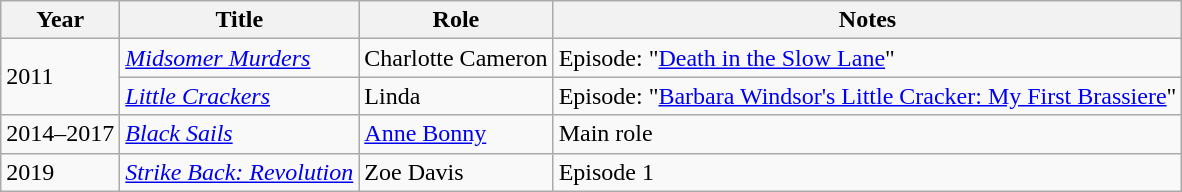<table class="wikitable">
<tr>
<th>Year</th>
<th>Title</th>
<th>Role</th>
<th>Notes</th>
</tr>
<tr>
<td rowspan=2>2011</td>
<td><em><a href='#'>Midsomer Murders</a></em></td>
<td>Charlotte Cameron</td>
<td>Episode: "<a href='#'>Death in the Slow Lane</a>"</td>
</tr>
<tr>
<td><em><a href='#'>Little Crackers</a></em></td>
<td>Linda</td>
<td>Episode: "<a href='#'>Barbara Windsor's Little Cracker: My First Brassiere</a>"</td>
</tr>
<tr>
<td>2014–2017</td>
<td><em><a href='#'>Black Sails</a></em></td>
<td><a href='#'>Anne Bonny</a></td>
<td>Main role</td>
</tr>
<tr>
<td>2019</td>
<td><em><a href='#'>Strike Back: Revolution</a></em></td>
<td>Zoe Davis</td>
<td>Episode 1</td>
</tr>
</table>
